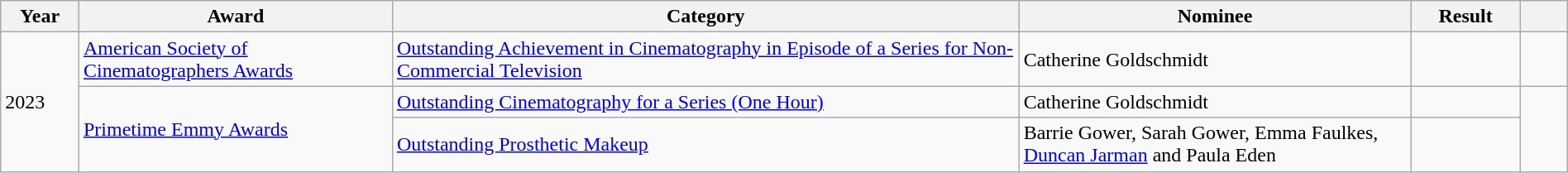<table class="wikitable plainrowheaders sortable" width="100%";">
<tr>
<th scope="col" width="5%";">Year</th>
<th scope="col" width="20%";">Award</th>
<th scope="col" width="40%";">Category</th>
<th scope="col" width="25%";">Nominee</th>
<th scope="col" width="7%";">Result</th>
<th scope="col" width="3%";"></th>
</tr>
<tr>
<td rowspan="3">2023</td>
<td><a href='#'>American Society of Cinematographers Awards</a></td>
<td><a href='#'>Outstanding Achievement in Cinematography in Episode of a Series for Non-Commercial Television</a></td>
<td>Catherine Goldschmidt</td>
<td></td>
<td align="center"></td>
</tr>
<tr>
<td rowspan="2"><a href='#'>Primetime Emmy Awards</a></td>
<td><a href='#'>Outstanding Cinematography for a Series (One Hour)</a></td>
<td>Catherine Goldschmidt</td>
<td></td>
<td align="center" rowspan="2"></td>
</tr>
<tr>
<td><a href='#'>Outstanding Prosthetic Makeup</a></td>
<td>Barrie Gower, Sarah Gower, Emma Faulkes, <a href='#'>Duncan Jarman</a> and Paula Eden</td>
<td></td>
</tr>
</table>
